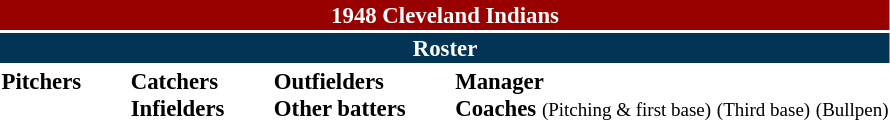<table class="toccolours" style="font-size: 95%;">
<tr>
<th colspan="10" style="background-color: #990000; color: white; text-align: center;">1948 Cleveland Indians</th>
</tr>
<tr>
<td colspan="10" style="background-color: #023456; color: white; text-align: center;"><strong>Roster</strong></td>
</tr>
<tr>
<td valign="top"><strong>Pitchers</strong><br>















</td>
<td width="25px"></td>
<td valign="top"><strong>Catchers</strong><br>

<strong>Infielders</strong>






</td>
<td width="25px"></td>
<td valign="top"><strong>Outfielders</strong><br>








<strong>Other batters</strong>
</td>
<td width="25px"></td>
<td valign="top"><strong>Manager</strong><br>
<strong>Coaches</strong>
 <small>(Pitching & first base)</small>
 <small>(Third base)</small>


 <small>(Bullpen)</small></td>
</tr>
</table>
